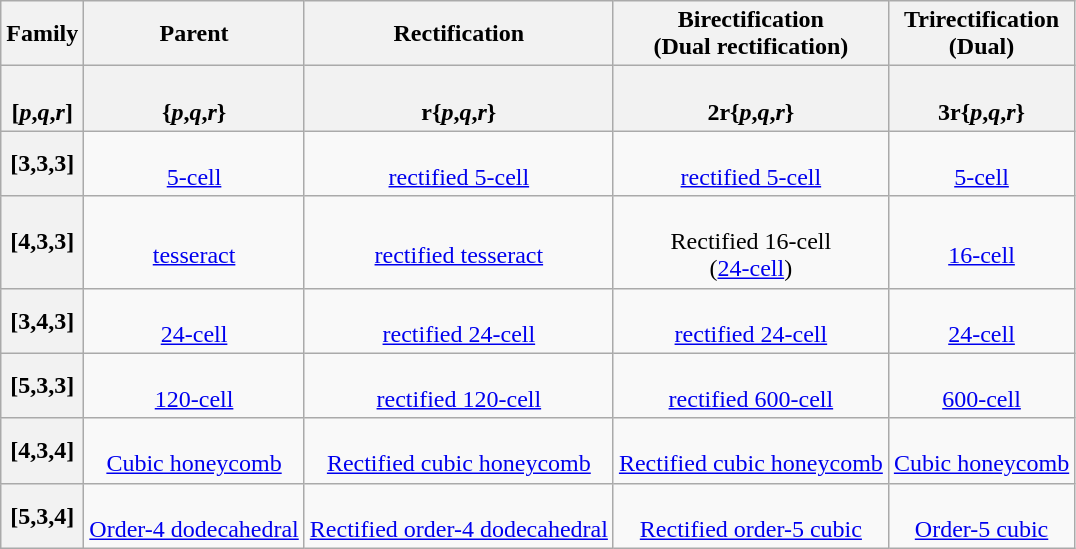<table class="wikitable">
<tr>
<th>Family</th>
<th>Parent</th>
<th>Rectification</th>
<th>Birectification<br>(Dual rectification)</th>
<th>Trirectification<br>(Dual)</th>
</tr>
<tr>
<th><br>[<em>p</em>,<em>q</em>,<em>r</em>]</th>
<th><br>{<em>p</em>,<em>q</em>,<em>r</em>}</th>
<th><br>r{<em>p</em>,<em>q</em>,<em>r</em>}</th>
<th><br>2r{<em>p</em>,<em>q</em>,<em>r</em>}</th>
<th><br>3r{<em>p</em>,<em>q</em>,<em>r</em>}</th>
</tr>
<tr align=center>
<th>[3,3,3]</th>
<td><br><a href='#'>5-cell</a></td>
<td><br><a href='#'>rectified 5-cell</a></td>
<td><br><a href='#'>rectified 5-cell</a></td>
<td><br><a href='#'>5-cell</a></td>
</tr>
<tr align=center>
<th>[4,3,3]</th>
<td><br><a href='#'>tesseract</a></td>
<td><br><a href='#'>rectified tesseract</a></td>
<td><br>Rectified 16-cell<br>(<a href='#'>24-cell</a>)</td>
<td><br><a href='#'>16-cell</a></td>
</tr>
<tr align=center>
<th>[3,4,3]</th>
<td><br><a href='#'>24-cell</a></td>
<td><br><a href='#'>rectified 24-cell</a></td>
<td><br><a href='#'>rectified 24-cell</a></td>
<td><br><a href='#'>24-cell</a></td>
</tr>
<tr align=center>
<th>[5,3,3]</th>
<td><br><a href='#'>120-cell</a></td>
<td><br><a href='#'>rectified 120-cell</a></td>
<td><br><a href='#'>rectified 600-cell</a></td>
<td><br><a href='#'>600-cell</a></td>
</tr>
<tr align=center>
<th>[4,3,4]</th>
<td><br><a href='#'>Cubic honeycomb</a></td>
<td><br><a href='#'>Rectified cubic honeycomb</a></td>
<td><br><a href='#'>Rectified cubic honeycomb</a></td>
<td><br><a href='#'>Cubic honeycomb</a></td>
</tr>
<tr align=center>
<th>[5,3,4]</th>
<td><br><a href='#'>Order-4 dodecahedral</a></td>
<td><br><a href='#'>Rectified order-4 dodecahedral</a></td>
<td><br><a href='#'>Rectified order-5 cubic</a></td>
<td><br><a href='#'>Order-5 cubic</a></td>
</tr>
</table>
